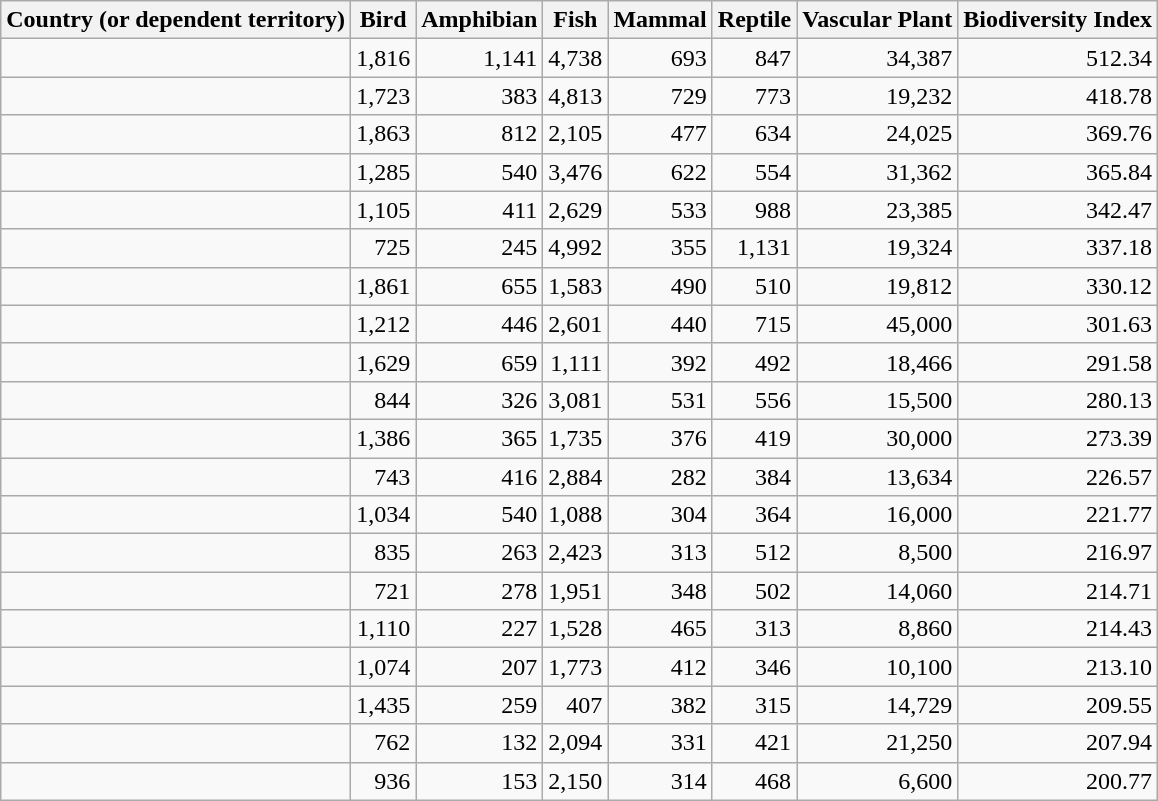<table class="sortable wikitable nowrap mw-datatable static-row-numbers" style=text-align:right>
<tr class="wrap static-row-header" style="text-align:center;vertical-align:bottom">
<th>Country (or dependent territory)</th>
<th>Bird</th>
<th>Amphibian</th>
<th>Fish</th>
<th>Mammal</th>
<th>Reptile</th>
<th>Vascular Plant</th>
<th>Biodiversity Index</th>
</tr>
<tr>
<td style="text-align:left"></td>
<td>1,816</td>
<td>1,141</td>
<td>4,738</td>
<td>693</td>
<td>847</td>
<td>34,387</td>
<td>512.34</td>
</tr>
<tr style="height: 25px;">
<td style="text-align:left"></td>
<td>1,723</td>
<td>383</td>
<td>4,813</td>
<td>729</td>
<td>773</td>
<td>19,232</td>
<td>418.78</td>
</tr>
<tr style="height: 25px;">
<td style="text-align:left"></td>
<td>1,863</td>
<td>812</td>
<td>2,105</td>
<td>477</td>
<td>634</td>
<td>24,025</td>
<td>369.76</td>
</tr>
<tr style="height: 25px;">
<td style="text-align:left"></td>
<td>1,285</td>
<td>540</td>
<td>3,476</td>
<td>622</td>
<td>554</td>
<td>31,362</td>
<td>365.84</td>
</tr>
<tr style="height: 25px;">
<td style="text-align:left"></td>
<td>1,105</td>
<td>411</td>
<td>2,629</td>
<td>533</td>
<td>988</td>
<td>23,385</td>
<td>342.47</td>
</tr>
<tr style="height: 25px;">
<td style="text-align:left"></td>
<td>725</td>
<td>245</td>
<td>4,992</td>
<td>355</td>
<td>1,131</td>
<td>19,324</td>
<td>337.18</td>
</tr>
<tr style="height: 25px;">
<td style="text-align:left"></td>
<td>1,861</td>
<td>655</td>
<td>1,583</td>
<td>490</td>
<td>510</td>
<td>19,812</td>
<td>330.12</td>
</tr>
<tr style="height: 25px;">
<td style="text-align:left"></td>
<td>1,212</td>
<td>446</td>
<td>2,601</td>
<td>440</td>
<td>715</td>
<td>45,000</td>
<td>301.63</td>
</tr>
<tr style="height: 25px;">
<td style="text-align:left"></td>
<td>1,629</td>
<td>659</td>
<td>1,111</td>
<td>392</td>
<td>492</td>
<td>18,466</td>
<td>291.58</td>
</tr>
<tr style="height: 25px;">
<td style="text-align:left"></td>
<td>844</td>
<td>326</td>
<td>3,081</td>
<td>531</td>
<td>556</td>
<td>15,500</td>
<td>280.13</td>
</tr>
<tr style="height: 25px;">
<td style="text-align:left"></td>
<td>1,386</td>
<td>365</td>
<td>1,735</td>
<td>376</td>
<td>419</td>
<td>30,000</td>
<td>273.39</td>
</tr>
<tr style="height: 25px;">
<td style="text-align:left"></td>
<td>743</td>
<td>416</td>
<td>2,884</td>
<td>282</td>
<td>384</td>
<td>13,634</td>
<td>226.57</td>
</tr>
<tr style="height: 25px;">
<td style="text-align:left"></td>
<td>1,034</td>
<td>540</td>
<td>1,088</td>
<td>304</td>
<td>364</td>
<td>16,000</td>
<td>221.77</td>
</tr>
<tr style="height: 25px;">
<td style="text-align:left"></td>
<td>835</td>
<td>263</td>
<td>2,423</td>
<td>313</td>
<td>512</td>
<td>8,500</td>
<td>216.97</td>
</tr>
<tr style="height: 25px;">
<td style="text-align:left"></td>
<td>721</td>
<td>278</td>
<td>1,951</td>
<td>348</td>
<td>502</td>
<td>14,060</td>
<td>214.71</td>
</tr>
<tr style="height: 25px;">
<td style="text-align:left"></td>
<td>1,110</td>
<td>227</td>
<td>1,528</td>
<td>465</td>
<td>313</td>
<td>8,860</td>
<td>214.43</td>
</tr>
<tr style="height: 25px;">
<td style="text-align:left"></td>
<td>1,074</td>
<td>207</td>
<td>1,773</td>
<td>412</td>
<td>346</td>
<td>10,100</td>
<td>213.10</td>
</tr>
<tr style="height: 25px;">
<td style="text-align:left"></td>
<td>1,435</td>
<td>259</td>
<td>407</td>
<td>382</td>
<td>315</td>
<td>14,729</td>
<td>209.55</td>
</tr>
<tr style="height: 25px;">
<td style="text-align:left"></td>
<td>762</td>
<td>132</td>
<td>2,094</td>
<td>331</td>
<td>421</td>
<td>21,250</td>
<td>207.94</td>
</tr>
<tr style="height: 25px;">
<td style="text-align:left"></td>
<td>936</td>
<td>153</td>
<td>2,150</td>
<td>314</td>
<td>468</td>
<td>6,600</td>
<td>200.77</td>
</tr>
</table>
